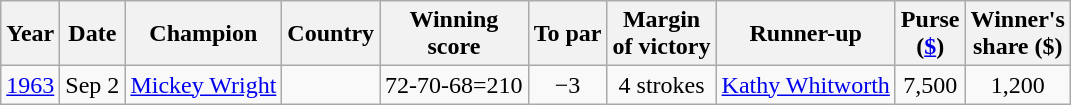<table class="wikitable">
<tr>
<th>Year</th>
<th>Date</th>
<th>Champion</th>
<th>Country</th>
<th>Winning<br>score</th>
<th>To par</th>
<th>Margin<br>of victory</th>
<th>Runner-up</th>
<th>Purse<br>(<a href='#'>$</a>)</th>
<th>Winner's<br>share ($)</th>
</tr>
<tr>
<td><a href='#'>1963</a></td>
<td>Sep 2</td>
<td><a href='#'>Mickey Wright</a></td>
<td></td>
<td align=right>72-70-68=210</td>
<td align=center>−3</td>
<td align=center>4 strokes</td>
<td> <a href='#'>Kathy Whitworth</a></td>
<td align=center>7,500</td>
<td align=center>1,200</td>
</tr>
</table>
